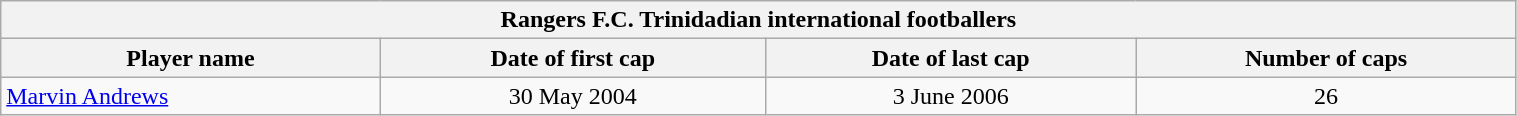<table class="wikitable plainrowheaders" style="width: 80%;">
<tr>
<th colspan=5>Rangers F.C. Trinidadian international footballers </th>
</tr>
<tr>
<th scope="col">Player name</th>
<th scope="col">Date of first cap</th>
<th scope="col">Date of last cap</th>
<th scope="col">Number of caps</th>
</tr>
<tr>
<td><a href='#'>Marvin Andrews</a></td>
<td align="center">30 May 2004</td>
<td align="center">3 June 2006</td>
<td align="center">26<br></td>
</tr>
</table>
